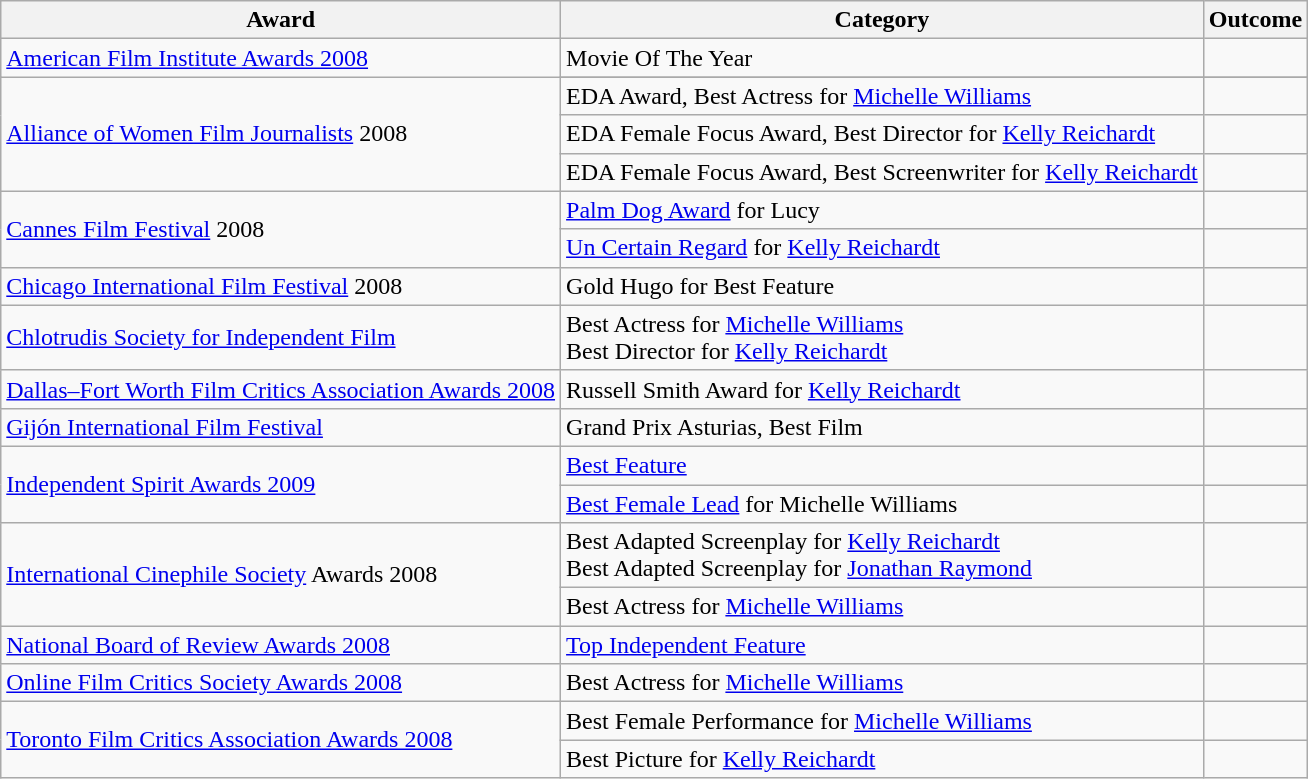<table class="wikitable">
<tr>
<th>Award</th>
<th>Category</th>
<th>Outcome</th>
</tr>
<tr>
<td><a href='#'>American Film Institute Awards 2008</a></td>
<td>Movie Of The Year</td>
<td></td>
</tr>
<tr>
<td rowspan="4" scope="row"><a href='#'>Alliance of Women Film Journalists</a> 2008</td>
</tr>
<tr>
<td>EDA Award, Best Actress for <a href='#'>Michelle Williams</a></td>
<td></td>
</tr>
<tr>
<td>EDA Female Focus Award, Best Director for <a href='#'>Kelly Reichardt</a><br></td>
<td></td>
</tr>
<tr>
<td>EDA Female Focus Award, Best Screenwriter for <a href='#'>Kelly Reichardt</a></td>
<td></td>
</tr>
<tr>
<td scope="row" rowspan="2"><a href='#'>Cannes Film Festival</a> 2008</td>
<td><a href='#'>Palm Dog Award</a> for Lucy<br></td>
<td></td>
</tr>
<tr>
<td><a href='#'>Un Certain Regard</a> for <a href='#'>Kelly Reichardt</a></td>
<td></td>
</tr>
<tr>
<td><a href='#'>Chicago International Film Festival</a> 2008</td>
<td>Gold Hugo for Best Feature</td>
<td></td>
</tr>
<tr>
<td><a href='#'>Chlotrudis Society for Independent Film</a></td>
<td>Best Actress for <a href='#'>Michelle Williams</a> <br>Best Director for <a href='#'>Kelly Reichardt</a></td>
<td></td>
</tr>
<tr>
<td><a href='#'>Dallas–Fort Worth Film Critics Association Awards 2008</a></td>
<td>Russell Smith Award for <a href='#'>Kelly Reichardt</a></td>
<td></td>
</tr>
<tr>
<td><a href='#'>Gijón International Film Festival</a></td>
<td>Grand Prix Asturias, Best Film</td>
<td></td>
</tr>
<tr>
<td rowspan="2" scope="row"><a href='#'>Independent Spirit Awards 2009</a></td>
<td><a href='#'>Best Feature</a></td>
<td></td>
</tr>
<tr>
<td><a href='#'>Best Female Lead</a> for Michelle Williams</td>
<td></td>
</tr>
<tr>
<td scope="row" rowspan="2"><a href='#'>International Cinephile Society</a> Awards 2008</td>
<td>Best Adapted Screenplay for <a href='#'>Kelly Reichardt</a><br>Best Adapted Screenplay for <a href='#'>Jonathan Raymond</a></td>
<td></td>
</tr>
<tr>
<td>Best Actress for <a href='#'>Michelle Williams</a></td>
<td></td>
</tr>
<tr>
<td><a href='#'>National Board of Review Awards 2008</a></td>
<td><a href='#'>Top Independent Feature</a></td>
<td></td>
</tr>
<tr>
<td><a href='#'>Online Film Critics Society Awards 2008</a></td>
<td>Best Actress for <a href='#'>Michelle Williams</a></td>
<td></td>
</tr>
<tr>
<td scope="row" rowspan="2"><a href='#'>Toronto Film Critics Association Awards 2008</a></td>
<td>Best Female Performance for <a href='#'>Michelle Williams</a></td>
<td></td>
</tr>
<tr>
<td>Best Picture for <a href='#'>Kelly Reichardt</a></td>
<td></td>
</tr>
</table>
